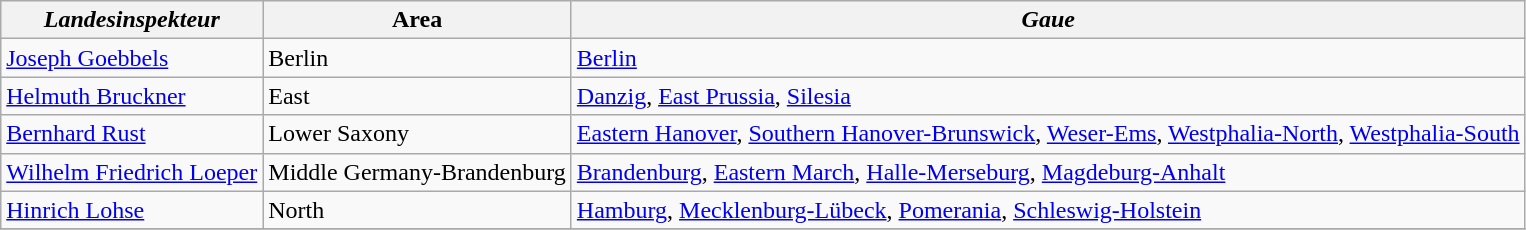<table class="wikitable">
<tr>
<th><em>Landesinspekteur</em></th>
<th>Area</th>
<th><em>Gaue</em></th>
</tr>
<tr>
<td><a href='#'>Joseph Goebbels </a></td>
<td>Berlin</td>
<td><a href='#'>Berlin</a></td>
</tr>
<tr>
<td><a href='#'>Helmuth Bruckner</a></td>
<td>East</td>
<td><a href='#'>Danzig</a>, <a href='#'>East Prussia</a>, <a href='#'>Silesia</a></td>
</tr>
<tr>
<td><a href='#'>Bernhard Rust</a></td>
<td>Lower Saxony</td>
<td><a href='#'>Eastern Hanover</a>, <a href='#'>Southern Hanover-Brunswick</a>, <a href='#'>Weser-Ems</a>, <a href='#'>Westphalia-North</a>, <a href='#'>Westphalia-South</a></td>
</tr>
<tr>
<td><a href='#'>Wilhelm Friedrich Loeper </a></td>
<td>Middle Germany-Brandenburg</td>
<td><a href='#'>Brandenburg</a>, <a href='#'>Eastern March</a>, <a href='#'>Halle-Merseburg</a>, <a href='#'>Magdeburg-Anhalt</a></td>
</tr>
<tr>
<td><a href='#'>Hinrich Lohse </a></td>
<td>North</td>
<td><a href='#'>Hamburg</a>, <a href='#'>Mecklenburg-Lübeck</a>, <a href='#'>Pomerania</a>, <a href='#'>Schleswig-Holstein</a></td>
</tr>
<tr>
</tr>
</table>
